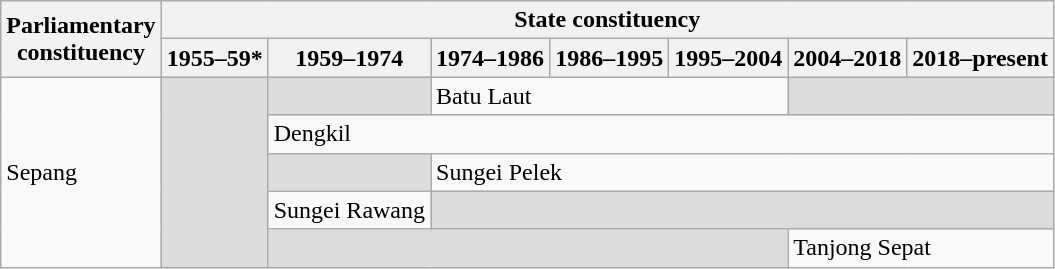<table class="wikitable">
<tr>
<th rowspan="2">Parliamentary<br>constituency</th>
<th colspan="7">State constituency</th>
</tr>
<tr>
<th>1955–59*</th>
<th>1959–1974</th>
<th>1974–1986</th>
<th>1986–1995</th>
<th>1995–2004</th>
<th>2004–2018</th>
<th>2018–present</th>
</tr>
<tr>
<td rowspan="5">Sepang</td>
<td rowspan="5" bgcolor="dcdcdc"></td>
<td bgcolor="dcdcdc"></td>
<td colspan="3">Batu Laut</td>
<td colspan="2" bgcolor="dcdcdc"></td>
</tr>
<tr>
<td colspan="6">Dengkil</td>
</tr>
<tr>
<td bgcolor="dcdcdc"></td>
<td colspan="5">Sungei Pelek</td>
</tr>
<tr>
<td>Sungei Rawang</td>
<td colspan="5" bgcolor="dcdcdc"></td>
</tr>
<tr>
<td colspan="4" bgcolor="dcdcdc"></td>
<td colspan="2">Tanjong Sepat</td>
</tr>
</table>
